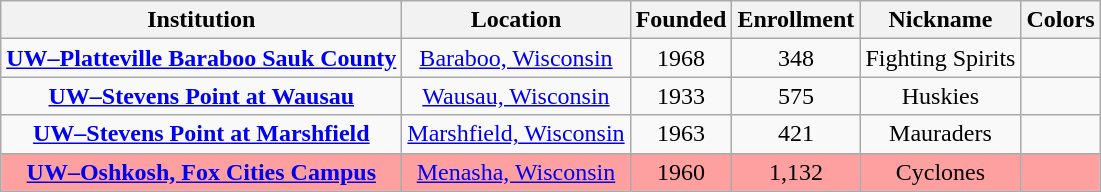<table class="wikitable sortable">
<tr>
<th>Institution</th>
<th>Location</th>
<th>Founded</th>
<th>Enrollment</th>
<th>Nickname</th>
<th>Colors</th>
</tr>
<tr style="text-align:center">
<td><strong><a href='#'>UW–Platteville Baraboo Sauk County</a></strong></td>
<td><a href='#'>Baraboo, Wisconsin</a></td>
<td>1968</td>
<td>348</td>
<td>Fighting Spirits</td>
<td></td>
</tr>
<tr style="text-align:center">
<td><strong><a href='#'>UW–Stevens Point at Wausau</a></strong></td>
<td><a href='#'>Wausau, Wisconsin</a></td>
<td>1933</td>
<td>575</td>
<td>Huskies</td>
<td></td>
</tr>
<tr style="text-align:center">
<td><strong><a href='#'>UW–Stevens Point at Marshfield</a></strong></td>
<td><a href='#'>Marshfield, Wisconsin</a></td>
<td>1963</td>
<td>421</td>
<td>Mauraders</td>
<td></td>
</tr>
<tr bgcolor=#ffa0a0 style="text-align:center">
<td><strong><a href='#'>UW–Oshkosh, Fox Cities Campus</a></strong></td>
<td><a href='#'>Menasha, Wisconsin</a></td>
<td>1960</td>
<td>1,132</td>
<td>Cyclones</td>
<td></td>
</tr>
</table>
